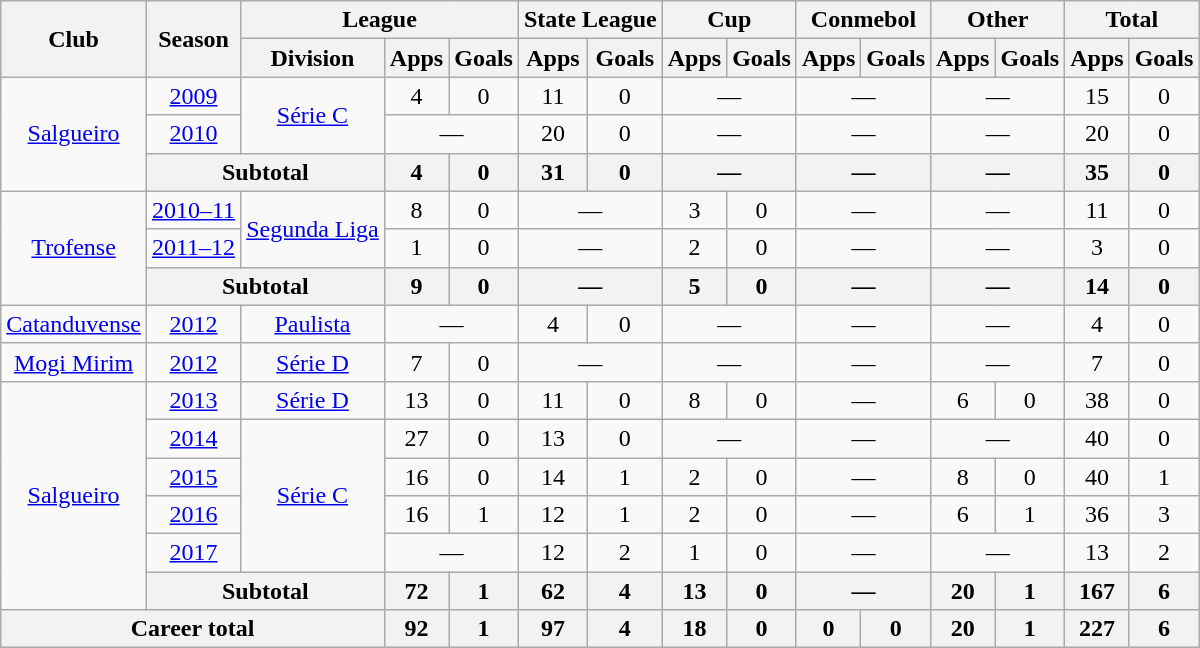<table class="wikitable" style="text-align: center;">
<tr>
<th rowspan="2">Club</th>
<th rowspan="2">Season</th>
<th colspan="3">League</th>
<th colspan="2">State League</th>
<th colspan="2">Cup</th>
<th colspan="2">Conmebol</th>
<th colspan="2">Other</th>
<th colspan="2">Total</th>
</tr>
<tr>
<th>Division</th>
<th>Apps</th>
<th>Goals</th>
<th>Apps</th>
<th>Goals</th>
<th>Apps</th>
<th>Goals</th>
<th>Apps</th>
<th>Goals</th>
<th>Apps</th>
<th>Goals</th>
<th>Apps</th>
<th>Goals</th>
</tr>
<tr>
<td rowspan=3 valign="center"><a href='#'>Salgueiro</a></td>
<td><a href='#'>2009</a></td>
<td rowspan=2><a href='#'>Série C</a></td>
<td>4</td>
<td>0</td>
<td>11</td>
<td>0</td>
<td colspan="2">—</td>
<td colspan="2">—</td>
<td colspan="2">—</td>
<td>15</td>
<td>0</td>
</tr>
<tr>
<td><a href='#'>2010</a></td>
<td colspan="2">—</td>
<td>20</td>
<td>0</td>
<td colspan="2">—</td>
<td colspan="2">—</td>
<td colspan="2">—</td>
<td>20</td>
<td>0</td>
</tr>
<tr>
<th colspan="2"><strong>Subtotal</strong></th>
<th>4</th>
<th>0</th>
<th>31</th>
<th>0</th>
<th colspan="2">—</th>
<th colspan="2">—</th>
<th colspan="2">—</th>
<th>35</th>
<th>0</th>
</tr>
<tr>
<td rowspan=3 valign="center"><a href='#'>Trofense</a></td>
<td><a href='#'>2010–11</a></td>
<td rowspan=2><a href='#'>Segunda Liga</a></td>
<td>8</td>
<td>0</td>
<td colspan="2">—</td>
<td>3</td>
<td>0</td>
<td colspan="2">—</td>
<td colspan="2">—</td>
<td>11</td>
<td>0</td>
</tr>
<tr>
<td><a href='#'>2011–12</a></td>
<td>1</td>
<td>0</td>
<td colspan="2">—</td>
<td>2</td>
<td>0</td>
<td colspan="2">—</td>
<td colspan="2">—</td>
<td>3</td>
<td>0</td>
</tr>
<tr>
<th colspan="2"><strong>Subtotal</strong></th>
<th>9</th>
<th>0</th>
<th colspan="2">—</th>
<th>5</th>
<th>0</th>
<th colspan="2">—</th>
<th colspan="2">—</th>
<th>14</th>
<th>0</th>
</tr>
<tr>
<td valign="center"><a href='#'>Catanduvense</a></td>
<td><a href='#'>2012</a></td>
<td><a href='#'>Paulista</a></td>
<td colspan="2">—</td>
<td>4</td>
<td>0</td>
<td colspan="2">—</td>
<td colspan="2">—</td>
<td colspan="2">—</td>
<td>4</td>
<td>0</td>
</tr>
<tr>
<td valign="center"><a href='#'>Mogi Mirim</a></td>
<td><a href='#'>2012</a></td>
<td><a href='#'>Série D</a></td>
<td>7</td>
<td>0</td>
<td colspan="2">—</td>
<td colspan="2">—</td>
<td colspan="2">—</td>
<td colspan="2">—</td>
<td>7</td>
<td>0</td>
</tr>
<tr>
<td rowspan=6 valign="center"><a href='#'>Salgueiro</a></td>
<td><a href='#'>2013</a></td>
<td><a href='#'>Série D</a></td>
<td>13</td>
<td>0</td>
<td>11</td>
<td>0</td>
<td>8</td>
<td>0</td>
<td colspan="2">—</td>
<td>6</td>
<td>0</td>
<td>38</td>
<td>0</td>
</tr>
<tr>
<td><a href='#'>2014</a></td>
<td rowspan=4><a href='#'>Série C</a></td>
<td>27</td>
<td>0</td>
<td>13</td>
<td>0</td>
<td colspan="2">—</td>
<td colspan="2">—</td>
<td colspan="2">—</td>
<td>40</td>
<td>0</td>
</tr>
<tr>
<td><a href='#'>2015</a></td>
<td>16</td>
<td>0</td>
<td>14</td>
<td>1</td>
<td>2</td>
<td>0</td>
<td colspan="2">—</td>
<td>8</td>
<td>0</td>
<td>40</td>
<td>1</td>
</tr>
<tr>
<td><a href='#'>2016</a></td>
<td>16</td>
<td>1</td>
<td>12</td>
<td>1</td>
<td>2</td>
<td>0</td>
<td colspan="2">—</td>
<td>6</td>
<td>1</td>
<td>36</td>
<td>3</td>
</tr>
<tr>
<td><a href='#'>2017</a></td>
<td colspan="2">—</td>
<td>12</td>
<td>2</td>
<td>1</td>
<td>0</td>
<td colspan="2">—</td>
<td colspan="2">—</td>
<td>13</td>
<td>2</td>
</tr>
<tr>
<th colspan="2"><strong>Subtotal</strong></th>
<th>72</th>
<th>1</th>
<th>62</th>
<th>4</th>
<th>13</th>
<th>0</th>
<th colspan="2">—</th>
<th>20</th>
<th>1</th>
<th>167</th>
<th>6</th>
</tr>
<tr>
<th colspan="3"><strong>Career total</strong></th>
<th>92</th>
<th>1</th>
<th>97</th>
<th>4</th>
<th>18</th>
<th>0</th>
<th>0</th>
<th>0</th>
<th>20</th>
<th>1</th>
<th>227</th>
<th>6</th>
</tr>
</table>
